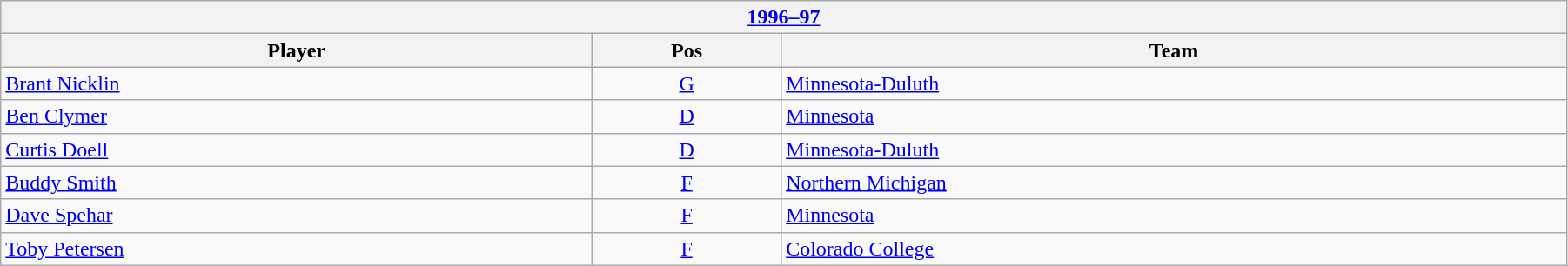<table class="wikitable" width=95%>
<tr>
<th colspan=3><a href='#'>1996–97</a></th>
</tr>
<tr>
<th>Player</th>
<th>Pos</th>
<th>Team</th>
</tr>
<tr>
<td><a href='#'>Brant Nicklin</a></td>
<td align=center><a href='#'>G</a></td>
<td><a href='#'>Minnesota-Duluth</a></td>
</tr>
<tr>
<td><a href='#'>Ben Clymer</a></td>
<td align=center><a href='#'>D</a></td>
<td><a href='#'>Minnesota</a></td>
</tr>
<tr>
<td><a href='#'>Curtis Doell</a></td>
<td align=center><a href='#'>D</a></td>
<td><a href='#'>Minnesota-Duluth</a></td>
</tr>
<tr>
<td><a href='#'>Buddy Smith</a></td>
<td align=center><a href='#'>F</a></td>
<td><a href='#'>Northern Michigan</a></td>
</tr>
<tr>
<td><a href='#'>Dave Spehar</a></td>
<td align=center><a href='#'>F</a></td>
<td><a href='#'>Minnesota</a></td>
</tr>
<tr>
<td><a href='#'>Toby Petersen</a></td>
<td align=center><a href='#'>F</a></td>
<td><a href='#'>Colorado College</a></td>
</tr>
</table>
